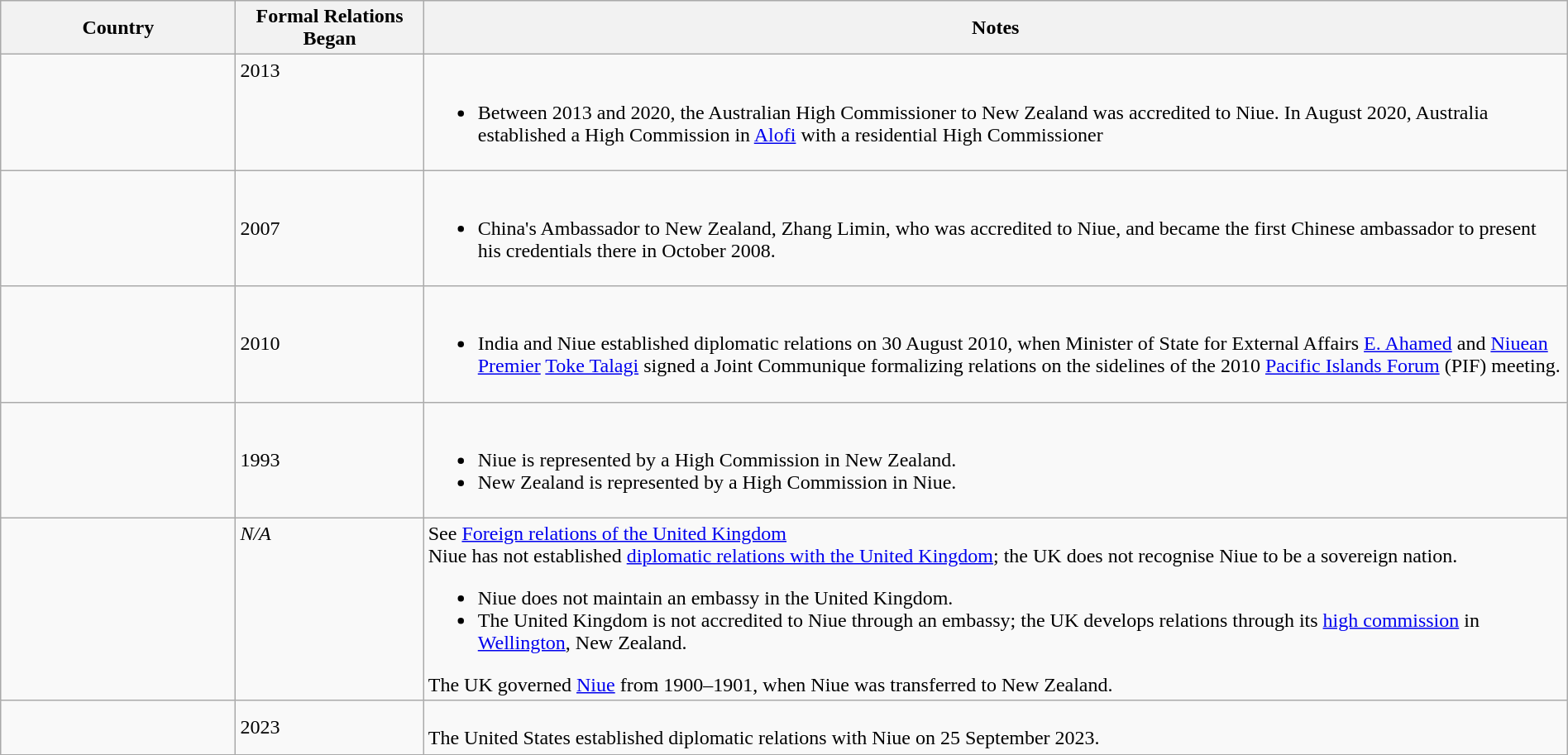<table class="wikitable sortable" style="width:100%; margin:auto;">
<tr>
<th style="width:15%;">Country</th>
<th style="width:12%;">Formal Relations Began</th>
<th>Notes</th>
</tr>
<tr valign="top">
<td></td>
<td>2013</td>
<td><br><ul><li>Between 2013 and 2020, the Australian High Commissioner to New Zealand was accredited to Niue. In August 2020, Australia established a High Commission in <a href='#'>Alofi</a> with a residential High Commissioner</li></ul></td>
</tr>
<tr>
<td></td>
<td>2007</td>
<td><br><ul><li>China's Ambassador to New Zealand, Zhang Limin, who was accredited to Niue, and became the first Chinese ambassador to present his credentials there in October 2008.</li></ul></td>
</tr>
<tr>
<td></td>
<td>2010</td>
<td><br><ul><li>India and Niue established diplomatic relations on 30 August 2010, when Minister of State for External Affairs <a href='#'>E. Ahamed</a> and <a href='#'>Niuean Premier</a> <a href='#'>Toke Talagi</a> signed a Joint Communique formalizing relations on the sidelines of the 2010 <a href='#'>Pacific Islands Forum</a> (PIF) meeting.</li></ul></td>
</tr>
<tr>
<td></td>
<td>1993</td>
<td><br><ul><li>Niue is represented by a High Commission in New Zealand.</li><li>New Zealand is represented by a High Commission in Niue.</li></ul></td>
</tr>
<tr valign="top">
<td></td>
<td><em>N/A</em></td>
<td>See <a href='#'>Foreign relations of the United Kingdom</a><br>Niue has not established <a href='#'>diplomatic relations with the United Kingdom</a>; the UK does not recognise Niue to be a sovereign nation.<ul><li>Niue does not maintain an embassy in the United Kingdom.</li><li>The United Kingdom is not accredited to Niue through an embassy; the UK develops relations through its <a href='#'>high commission</a> in <a href='#'>Wellington</a>, New Zealand.</li></ul>The UK governed <a href='#'>Niue</a> from 1900–1901, when Niue was transferred to New Zealand.</td>
</tr>
<tr>
<td></td>
<td>2023</td>
<td><br>The United States established diplomatic relations with Niue on 25 September 2023.</td>
</tr>
</table>
